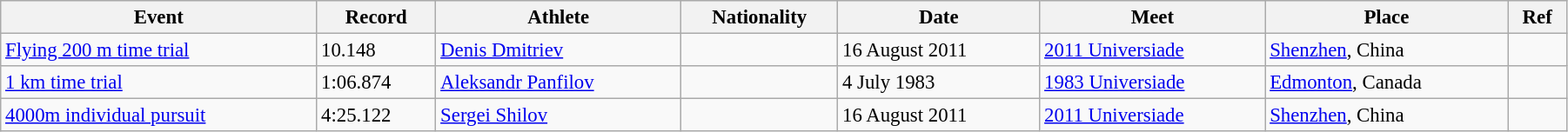<table class="wikitable" style="font-size:95%; width: 95%;">
<tr>
<th>Event</th>
<th>Record</th>
<th>Athlete</th>
<th>Nationality</th>
<th>Date</th>
<th>Meet</th>
<th>Place</th>
<th>Ref</th>
</tr>
<tr>
<td><a href='#'>Flying 200 m time trial</a></td>
<td>10.148</td>
<td><a href='#'>Denis Dmitriev</a></td>
<td></td>
<td>16 August 2011</td>
<td><a href='#'>2011 Universiade</a></td>
<td> <a href='#'>Shenzhen</a>, China</td>
<td></td>
</tr>
<tr>
<td><a href='#'>1 km time trial</a></td>
<td>1:06.874</td>
<td><a href='#'>Aleksandr Panfilov</a></td>
<td></td>
<td>4 July 1983</td>
<td><a href='#'>1983 Universiade</a></td>
<td> <a href='#'>Edmonton</a>, Canada</td>
<td></td>
</tr>
<tr>
<td><a href='#'>4000m individual pursuit</a></td>
<td>4:25.122</td>
<td><a href='#'>Sergei Shilov</a></td>
<td></td>
<td>16 August 2011</td>
<td><a href='#'>2011 Universiade</a></td>
<td> <a href='#'>Shenzhen</a>, China</td>
<td></td>
</tr>
</table>
